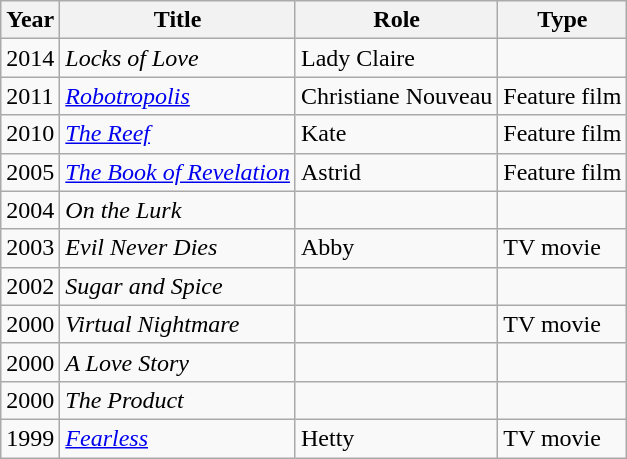<table class="wikitable">
<tr>
<th>Year</th>
<th>Title</th>
<th>Role</th>
<th>Type</th>
</tr>
<tr>
<td>2014</td>
<td><em>Locks of Love</em></td>
<td>Lady Claire</td>
<td></td>
</tr>
<tr>
<td>2011</td>
<td><em><a href='#'>Robotropolis</a></em></td>
<td>Christiane Nouveau</td>
<td>Feature film</td>
</tr>
<tr>
<td>2010</td>
<td><em><a href='#'>The Reef</a></em></td>
<td>Kate</td>
<td>Feature film</td>
</tr>
<tr>
<td>2005</td>
<td><em><a href='#'>The Book of Revelation</a></em></td>
<td>Astrid</td>
<td>Feature film</td>
</tr>
<tr>
<td>2004</td>
<td><em>On the Lurk</em></td>
<td></td>
<td></td>
</tr>
<tr>
<td>2003</td>
<td><em>Evil Never Dies</em></td>
<td>Abby</td>
<td>TV movie</td>
</tr>
<tr>
<td>2002</td>
<td><em>Sugar and Spice</em></td>
<td></td>
<td></td>
</tr>
<tr>
<td>2000</td>
<td><em>Virtual Nightmare</em></td>
<td></td>
<td>TV movie</td>
</tr>
<tr>
<td>2000</td>
<td><em>A Love Story</em></td>
<td></td>
<td></td>
</tr>
<tr>
<td>2000</td>
<td><em>The Product</em></td>
<td></td>
<td></td>
</tr>
<tr>
<td>1999</td>
<td><em><a href='#'>Fearless</a></em></td>
<td>Hetty</td>
<td>TV movie</td>
</tr>
</table>
